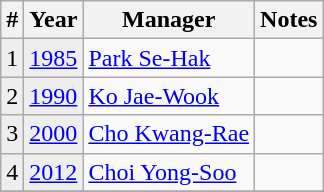<table class="wikitable" style="text-left:center">
<tr>
<th>#</th>
<th>Year</th>
<th>Manager</th>
<th>Notes</th>
</tr>
<tr>
<td style="background:#eeeeee">1</td>
<td style="background:#eeeeee"><a href='#'>1985</a></td>
<td> <a href='#'>Park Se-Hak</a></td>
<td></td>
</tr>
<tr>
<td style="background:#eeeeee">2</td>
<td style="background:#eeeeee"><a href='#'>1990</a></td>
<td> <a href='#'>Ko Jae-Wook</a></td>
<td></td>
</tr>
<tr>
<td style="background:#eeeeee">3</td>
<td style="background:#eeeeee"><a href='#'>2000</a></td>
<td> <a href='#'>Cho Kwang-Rae</a></td>
<td></td>
</tr>
<tr>
<td style="background:#eeeeee">4</td>
<td style="background:#eeeeee"><a href='#'>2012</a></td>
<td> <a href='#'>Choi Yong-Soo</a></td>
<td></td>
</tr>
<tr>
</tr>
</table>
